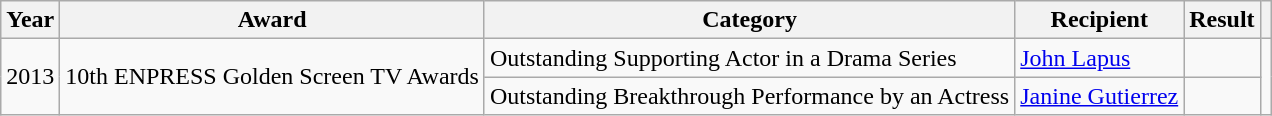<table class="wikitable">
<tr>
<th>Year</th>
<th>Award</th>
<th>Category</th>
<th>Recipient</th>
<th>Result</th>
<th></th>
</tr>
<tr>
<td rowspan=2>2013</td>
<td rowspan=2>10th ENPRESS Golden Screen TV Awards</td>
<td>Outstanding Supporting Actor in a Drama Series</td>
<td><a href='#'>John Lapus</a></td>
<td></td>
<td rowspan=2></td>
</tr>
<tr>
<td>Outstanding Breakthrough Performance by an Actress</td>
<td><a href='#'>Janine Gutierrez</a></td>
<td></td>
</tr>
</table>
